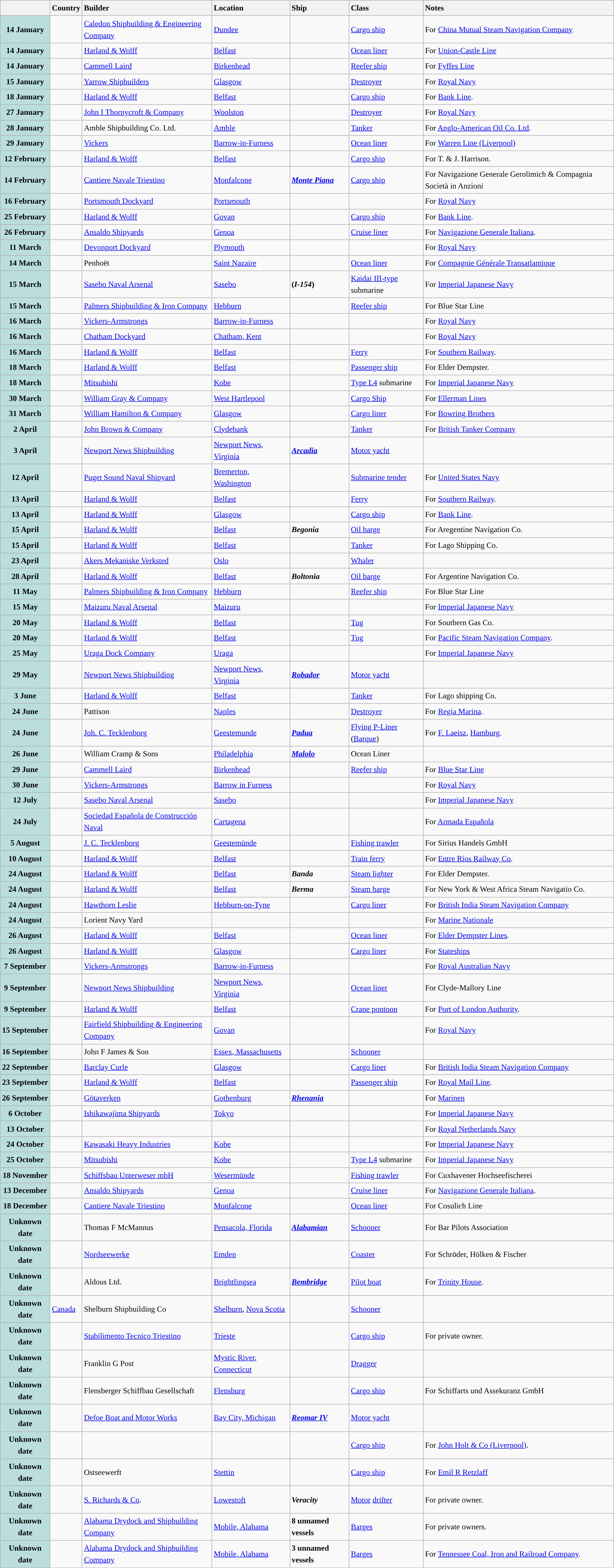<table class="wikitable sortable" style="font-size:1.00em; line-height:1.5em;">
<tr>
<th></th>
<th style="text-align: left;">Country</th>
<th style="text-align: left;">Builder</th>
<th style="text-align: left;">Location</th>
<th style="text-align: left;">Ship</th>
<th style="text-align: left;">Class</th>
<th style="text-align: left;">Notes</th>
</tr>
<tr>
<th style="background: #bbdddd;">14 January</th>
<td></td>
<td><a href='#'>Caledon Shipbuilding & Engineering Company</a></td>
<td><a href='#'>Dundee</a></td>
<td><strong></strong></td>
<td><a href='#'>Cargo ship</a></td>
<td>For <a href='#'>China Mutual Steam Navigation Company</a></td>
</tr>
<tr>
<th style="background: #bbdddd;">14 January</th>
<td></td>
<td><a href='#'>Harland & Wolff</a></td>
<td><a href='#'>Belfast</a></td>
<td><strong></strong></td>
<td><a href='#'>Ocean liner</a></td>
<td>For <a href='#'>Union-Castle Line</a></td>
</tr>
<tr>
<th style="background: #bbdddd;">14 January</th>
<td></td>
<td><a href='#'>Cammell Laird</a></td>
<td><a href='#'>Birkenhead</a></td>
<td><strong></strong></td>
<td><a href='#'>Reefer ship</a></td>
<td>For <a href='#'>Fyffes Line</a></td>
</tr>
<tr>
<th style="background: #bbdddd;">15 January</th>
<td></td>
<td><a href='#'>Yarrow Shipbuilders</a></td>
<td><a href='#'>Glasgow</a></td>
<td><strong></strong></td>
<td><a href='#'>Destroyer</a></td>
<td>For <a href='#'>Royal Navy</a></td>
</tr>
<tr ---->
<th style="background: #bbdddd;">18 January</th>
<td></td>
<td><a href='#'>Harland & Wolff</a></td>
<td><a href='#'>Belfast</a></td>
<td><strong></strong></td>
<td><a href='#'>Cargo ship</a></td>
<td>For <a href='#'>Bank Line</a>.</td>
</tr>
<tr>
<th style="background: #bbdddd;">27 January</th>
<td></td>
<td><a href='#'>John I Thornycroft & Company</a></td>
<td><a href='#'>Woolston</a></td>
<td><strong></strong></td>
<td><a href='#'>Destroyer</a></td>
<td>For <a href='#'>Royal Navy</a></td>
</tr>
<tr ---->
<th style="background: #bbdddd;">28 January</th>
<td></td>
<td>Amble Shipbuilding Co. Ltd.</td>
<td><a href='#'>Amble</a></td>
<td><strong></strong></td>
<td><a href='#'>Tanker</a></td>
<td>For <a href='#'>Anglo-American Oil Co. Ltd</a>.</td>
</tr>
<tr>
<th style="background: #bbdddd;">29 January</th>
<td></td>
<td><a href='#'>Vickers</a></td>
<td><a href='#'>Barrow-in-Furness</a></td>
<td><strong></strong></td>
<td><a href='#'>Ocean liner</a></td>
<td>For <a href='#'>Warren Line (Liverpool)</a></td>
</tr>
<tr ---->
<th style="background: #bbdddd;">12 February</th>
<td></td>
<td><a href='#'>Harland & Wolff</a></td>
<td><a href='#'>Belfast</a></td>
<td><strong></strong></td>
<td><a href='#'>Cargo ship</a></td>
<td>For T. & J. Harrison.</td>
</tr>
<tr>
<th style="background: #bbdddd;">14 February</th>
<td></td>
<td><a href='#'>Cantiere Navale Triestino</a></td>
<td><a href='#'>Monfalcone</a></td>
<td><strong><em><a href='#'>Monte Piana</a></em></strong></td>
<td><a href='#'>Cargo ship</a></td>
<td>For Navigazione Generale Gerolimich & Compagnia Società in Anzioni</td>
</tr>
<tr>
<th style="background: #bbdddd;">16 February</th>
<td></td>
<td><a href='#'>Portsmouth Dockyard</a></td>
<td><a href='#'>Portsmouth</a></td>
<td><strong></strong></td>
<td></td>
<td>For <a href='#'>Royal Navy</a></td>
</tr>
<tr ---->
<th style="background: #bbdddd;">25 February</th>
<td></td>
<td><a href='#'>Harland & Wolff</a></td>
<td><a href='#'>Govan</a></td>
<td><strong></strong></td>
<td><a href='#'>Cargo ship</a></td>
<td>For <a href='#'>Bank Line</a>.</td>
</tr>
<tr>
<th style="background: #bbdddd;">26 February</th>
<td></td>
<td><a href='#'>Ansaldo Shipyards</a></td>
<td><a href='#'>Genoa</a></td>
<td><strong></strong></td>
<td><a href='#'>Cruise liner</a></td>
<td>For <a href='#'>Navigazione Generale Italiana</a>.</td>
</tr>
<tr>
<th style="background: #bbdddd;">11 March</th>
<td></td>
<td><a href='#'>Devonport Dockyard</a></td>
<td><a href='#'>Plymouth</a></td>
<td><strong></strong></td>
<td></td>
<td>For <a href='#'>Royal Navy</a></td>
</tr>
<tr>
<th style="background: #bbdddd;">14 March</th>
<td></td>
<td>Penhoët</td>
<td><a href='#'>Saint Nazaire</a></td>
<td><strong></strong></td>
<td><a href='#'>Ocean liner</a></td>
<td>For <a href='#'>Compagnie Générale Transatlantique</a></td>
</tr>
<tr>
<th style="background: #bbdddd;">15 March</th>
<td></td>
<td><a href='#'>Sasebo Naval Arsenal</a></td>
<td><a href='#'>Sasebo</a></td>
<td><strong> (<em>I-154</em>)</strong></td>
<td><a href='#'>Kaidai III-type</a> submarine</td>
<td>For <a href='#'>Imperial Japanese Navy</a></td>
</tr>
<tr>
<th style="background: #bbdddd;">15 March</th>
<td></td>
<td><a href='#'>Palmers Shipbuilding & Iron Company</a></td>
<td><a href='#'>Hebburn</a></td>
<td><strong></strong></td>
<td><a href='#'>Reefer ship</a></td>
<td>For Blue Star Line</td>
</tr>
<tr>
<th style="background: #bbdddd;">16 March</th>
<td></td>
<td><a href='#'>Vickers-Armstrongs</a></td>
<td><a href='#'>Barrow-in-Furness</a></td>
<td><strong></strong></td>
<td></td>
<td>For <a href='#'>Royal Navy</a></td>
</tr>
<tr>
<th style="background: #bbdddd;">16 March</th>
<td></td>
<td><a href='#'>Chatham Dockyard</a></td>
<td><a href='#'>Chatham, Kent</a></td>
<td><strong></strong></td>
<td></td>
<td>For <a href='#'>Royal Navy</a></td>
</tr>
<tr ---->
<th style="background: #bbdddd;">16 March</th>
<td></td>
<td><a href='#'>Harland & Wolff</a></td>
<td><a href='#'>Belfast</a></td>
<td><strong></strong></td>
<td><a href='#'>Ferry</a></td>
<td>For <a href='#'>Southern Railway</a>.</td>
</tr>
<tr ---->
<th style="background: #bbdddd;">18 March</th>
<td></td>
<td><a href='#'>Harland & Wolff</a></td>
<td><a href='#'>Belfast</a></td>
<td><strong></strong></td>
<td><a href='#'>Passenger ship</a></td>
<td>For Elder Dempster.</td>
</tr>
<tr>
<th style="background: #bbdddd;">18 March</th>
<td></td>
<td><a href='#'>Mitsubishi</a></td>
<td><a href='#'>Kobe</a></td>
<td><strong></strong></td>
<td><a href='#'>Type L4</a> submarine</td>
<td>For <a href='#'>Imperial Japanese Navy</a></td>
</tr>
<tr>
<th style="background: #bbdddd;">30 March</th>
<td></td>
<td><a href='#'>William Gray & Company</a></td>
<td><a href='#'>West Hartlepool</a></td>
<td><strong></strong></td>
<td><a href='#'>Cargo Ship</a></td>
<td>For <a href='#'>Ellerman Lines</a></td>
</tr>
<tr>
<th style="background: #bbdddd;">31 March</th>
<td></td>
<td><a href='#'>William Hamilton & Company</a></td>
<td><a href='#'>Glasgow</a></td>
<td><strong></strong></td>
<td><a href='#'>Cargo liner</a></td>
<td>For <a href='#'>Bowring Brothers</a></td>
</tr>
<tr>
<th style="background: #bbdddd;">2 April</th>
<td></td>
<td><a href='#'>John Brown & Company</a></td>
<td><a href='#'>Clydebank</a></td>
<td><strong></strong></td>
<td><a href='#'>Tanker</a></td>
<td>For <a href='#'>British Tanker Company</a></td>
</tr>
<tr>
<th style="background: #bbdddd;">3 April</th>
<td></td>
<td><a href='#'>Newport News Shipbuilding</a></td>
<td><a href='#'>Newport News, Virginia</a></td>
<td><strong><em><a href='#'>Arcadia</a></em></strong></td>
<td><a href='#'>Motor yacht</a></td>
<td></td>
</tr>
<tr>
<th style="background: #bbdddd;">12 April</th>
<td></td>
<td><a href='#'>Puget Sound Naval Shipyard</a></td>
<td><a href='#'>Bremerton, Washington</a></td>
<td><strong></strong></td>
<td><a href='#'>Submarine tender</a></td>
<td>For <a href='#'>United States Navy</a></td>
</tr>
<tr ---->
<th style="background: #bbdddd;">13 April</th>
<td></td>
<td><a href='#'>Harland & Wolff</a></td>
<td><a href='#'>Belfast</a></td>
<td><strong></strong></td>
<td><a href='#'>Ferry</a></td>
<td>For <a href='#'>Southern Railway</a>.</td>
</tr>
<tr>
<th style="background: #bbdddd;">13 April</th>
<td></td>
<td><a href='#'>Harland & Wolff</a></td>
<td><a href='#'>Glasgow</a></td>
<td><strong></strong></td>
<td><a href='#'>Cargo ship</a></td>
<td>For <a href='#'>Bank Line</a>.</td>
</tr>
<tr ---->
<th style="background: #bbdddd;">15 April</th>
<td></td>
<td><a href='#'>Harland & Wolff</a></td>
<td><a href='#'>Belfast</a></td>
<td><strong><em>Begonia</em></strong></td>
<td><a href='#'>Oil barge</a></td>
<td>For Aregentine Navigation Co.</td>
</tr>
<tr ---->
<th style="background: #bbdddd;">15 April</th>
<td></td>
<td><a href='#'>Harland & Wolff</a></td>
<td><a href='#'>Belfast</a></td>
<td><strong></strong></td>
<td><a href='#'>Tanker</a></td>
<td>For Lago Shipping Co.</td>
</tr>
<tr>
<th style="background: #bbdddd;">23 April</th>
<td></td>
<td><a href='#'>Akers Mekaniske Verksted</a></td>
<td><a href='#'>Oslo</a></td>
<td><strong></strong></td>
<td><a href='#'>Whaler</a></td>
<td></td>
</tr>
<tr ---->
<th style="background: #bbdddd;">28 April</th>
<td></td>
<td><a href='#'>Harland & Wolff</a></td>
<td><a href='#'>Belfast</a></td>
<td><strong><em>Boltonia</em></strong></td>
<td><a href='#'>Oil barge</a></td>
<td>For Argentine Navigation Co.</td>
</tr>
<tr>
<th style="background: #bbdddd;">11 May</th>
<td></td>
<td><a href='#'>Palmers Shipbuilding & Iron Company</a></td>
<td><a href='#'>Hebburn</a></td>
<td><strong></strong></td>
<td><a href='#'>Reefer ship</a></td>
<td>For Blue Star Line</td>
</tr>
<tr>
<th style="background: #bbdddd;">15 May</th>
<td></td>
<td><a href='#'>Maizuru Naval Arsenal</a></td>
<td><a href='#'>Maizuru</a></td>
<td><strong></strong></td>
<td></td>
<td>For <a href='#'>Imperial Japanese Navy</a></td>
</tr>
<tr ---->
<th style="background: #bbdddd;">20 May</th>
<td></td>
<td><a href='#'>Harland & Wolff</a></td>
<td><a href='#'>Belfast</a></td>
<td><strong></strong></td>
<td><a href='#'>Tug</a></td>
<td>For Southern Gas Co.</td>
</tr>
<tr ---->
<th style="background: #bbdddd;">20 May</th>
<td></td>
<td><a href='#'>Harland & Wolff</a></td>
<td><a href='#'>Belfast</a></td>
<td><strong></strong></td>
<td><a href='#'>Tug</a></td>
<td>For <a href='#'>Pacific Steam Navigation Company</a>.</td>
</tr>
<tr>
<th style="background: #bbdddd;">25 May</th>
<td></td>
<td><a href='#'>Uraga Dock Company</a></td>
<td><a href='#'>Uraga</a></td>
<td><strong></strong></td>
<td></td>
<td>For <a href='#'>Imperial Japanese Navy</a></td>
</tr>
<tr>
<th style="background: #bbdddd;">29 May</th>
<td></td>
<td><a href='#'>Newport News Shipbuilding</a></td>
<td><a href='#'>Newport News, Virginia</a></td>
<td><strong><em><a href='#'>Robador</a></em></strong></td>
<td><a href='#'>Motor yacht</a></td>
<td></td>
</tr>
<tr ---->
<th style="background: #bbdddd;">3 June</th>
<td></td>
<td><a href='#'>Harland & Wolff</a></td>
<td><a href='#'>Belfast</a></td>
<td><strong></strong></td>
<td><a href='#'>Tanker</a></td>
<td>For Lago shipping Co.</td>
</tr>
<tr>
<th style="background: #bbdddd;">24 June</th>
<td></td>
<td>Pattison</td>
<td><a href='#'>Naples</a></td>
<td><strong></strong></td>
<td><a href='#'>Destroyer</a></td>
<td>For <a href='#'>Regia Marina</a>.</td>
</tr>
<tr>
<th style="background: #bbdddd;">24 June</th>
<td></td>
<td><a href='#'>Joh. C. Tecklenborg</a></td>
<td><a href='#'>Geestemunde</a></td>
<td><strong><em><a href='#'>Padua</a></em></strong></td>
<td><a href='#'>Flying P-Liner</a> (<a href='#'>Barque</a>)</td>
<td>For <a href='#'>F. Laeisz</a>, <a href='#'>Hamburg</a>.</td>
</tr>
<tr>
<th style="background: #bbdddd;">26 June</th>
<td></td>
<td>William Cramp & Sons</td>
<td><a href='#'>Philadelphia</a></td>
<td><strong><em><a href='#'>Malolo</a></em></strong></td>
<td>Ocean Liner</td>
<td></td>
</tr>
<tr>
<th style="background: #bbdddd;">29 June</th>
<td></td>
<td><a href='#'>Cammell Laird</a></td>
<td><a href='#'>Birkenhead</a></td>
<td><strong></strong></td>
<td><a href='#'>Reefer ship</a></td>
<td>For <a href='#'>Blue Star Line</a></td>
</tr>
<tr>
<th style="background: #bbdddd;">30 June</th>
<td></td>
<td><a href='#'>Vickers-Armstrongs</a></td>
<td><a href='#'>Barrow in Furness</a></td>
<td><strong></strong></td>
<td></td>
<td>For <a href='#'>Royal Navy</a></td>
</tr>
<tr>
<th style="background: #bbdddd;">12 July</th>
<td></td>
<td><a href='#'>Sasebo Naval Arsenal</a></td>
<td><a href='#'>Sasebo</a></td>
<td><strong></strong></td>
<td></td>
<td>For <a href='#'>Imperial Japanese Navy</a></td>
</tr>
<tr>
<th style="background: #bbdddd;">24 July</th>
<td></td>
<td><a href='#'>Sociedad Española de Construcción Naval</a></td>
<td><a href='#'>Cartagena</a></td>
<td><strong></strong></td>
<td></td>
<td>For <a href='#'>Armada Española</a></td>
</tr>
<tr>
<th style="background: #bbdddd;">5 August</th>
<td></td>
<td><a href='#'>J. C. Tecklenborg</a></td>
<td><a href='#'>Geestemünde</a></td>
<td><strong></strong></td>
<td><a href='#'>Fishing trawler</a></td>
<td>For Sirius Handels GmbH</td>
</tr>
<tr ---->
<th style="background: #bbdddd;">10 August</th>
<td></td>
<td><a href='#'>Harland & Wolff</a></td>
<td><a href='#'>Belfast</a></td>
<td><strong></strong></td>
<td><a href='#'>Train ferry</a></td>
<td>For <a href='#'>Entre Ríos Railway Co</a>.</td>
</tr>
<tr ---->
<th style="background: #bbdddd;">24 August</th>
<td></td>
<td><a href='#'>Harland & Wolff</a></td>
<td><a href='#'>Belfast</a></td>
<td><strong><em>Banda</em></strong></td>
<td><a href='#'>Steam lighter</a></td>
<td>For Elder Dempster.</td>
</tr>
<tr ---->
<th style="background: #bbdddd;">24 August</th>
<td></td>
<td><a href='#'>Harland & Wolff</a></td>
<td><a href='#'>Belfast</a></td>
<td><strong><em>Berma</em></strong></td>
<td><a href='#'>Steam barge</a></td>
<td>For New York & West Africa Steam Navigatio Co.</td>
</tr>
<tr>
<th style="background: #bbdddd;">24 August</th>
<td></td>
<td><a href='#'>Hawthorn Leslie</a></td>
<td><a href='#'>Hebburn-on-Tyne</a></td>
<td><strong></strong></td>
<td><a href='#'>Cargo liner</a></td>
<td>For <a href='#'>British India Steam Navigation Company</a></td>
</tr>
<tr>
<th style="background: #bbdddd;">24 August</th>
<td></td>
<td>Lorient Navy Yard</td>
<td></td>
<td><strong></strong></td>
<td></td>
<td>For <a href='#'>Marine Nationale</a></td>
</tr>
<tr>
<th style="background: #bbdddd;">26 August</th>
<td></td>
<td><a href='#'>Harland & Wolff</a></td>
<td><a href='#'>Belfast</a></td>
<td><strong></strong></td>
<td><a href='#'>Ocean liner</a></td>
<td>For <a href='#'>Elder Dempster Lines</a>.</td>
</tr>
<tr>
<th style="background: #bbdddd;">26 August</th>
<td></td>
<td><a href='#'>Harland & Wolff</a></td>
<td><a href='#'>Glasgow</a></td>
<td><strong></strong></td>
<td><a href='#'>Cargo liner</a></td>
<td>For <a href='#'>Stateships</a></td>
</tr>
<tr>
<th style="background: #bbdddd;">7 September</th>
<td></td>
<td><a href='#'>Vickers-Armstrongs</a></td>
<td><a href='#'>Barrow-in-Furness</a></td>
<td><strong></strong></td>
<td></td>
<td>For <a href='#'>Royal Australian Navy</a></td>
</tr>
<tr>
<th style="background: #bbdddd;">9 September</th>
<td></td>
<td><a href='#'>Newport News Shipbuilding</a></td>
<td><a href='#'>Newport News, Virginia</a></td>
<td><strong></strong></td>
<td><a href='#'>Ocean liner</a></td>
<td>For Clyde-Mallory Line</td>
</tr>
<tr ---->
<th style="background: #bbdddd;">9 September</th>
<td></td>
<td><a href='#'>Harland & Wolff</a></td>
<td><a href='#'>Belfast</a></td>
<td><strong></strong></td>
<td><a href='#'>Crane pontoon</a></td>
<td>For <a href='#'>Port of London Authority</a>.</td>
</tr>
<tr>
<th style="background: #bbdddd;">15 September</th>
<td></td>
<td><a href='#'>Fairfield Shipbuilding & Engineering Company</a></td>
<td><a href='#'>Govan</a></td>
<td><strong></strong></td>
<td></td>
<td>For <a href='#'>Royal Navy</a></td>
</tr>
<tr>
<th style="background: #bbdddd;">16 September</th>
<td></td>
<td>John F James & Son</td>
<td><a href='#'>Essex, Massachusetts</a></td>
<td><strong></strong></td>
<td><a href='#'>Schooner</a></td>
<td></td>
</tr>
<tr>
<th style="background: #bbdddd;">22 September</th>
<td></td>
<td><a href='#'>Barclay Curle</a></td>
<td><a href='#'>Glasgow</a></td>
<td><strong></strong></td>
<td><a href='#'>Cargo liner</a></td>
<td>For <a href='#'>British India Steam Navigation Company</a></td>
</tr>
<tr ---->
<th style="background: #bbdddd;">23 September</th>
<td></td>
<td><a href='#'>Harland & Wolff</a></td>
<td><a href='#'>Belfast</a></td>
<td><strong></strong></td>
<td><a href='#'>Passenger ship</a></td>
<td>For <a href='#'>Royal Mail Line</a>.</td>
</tr>
<tr>
<th style="background: #bbdddd;">26 September</th>
<td></td>
<td><a href='#'>Götaverken</a></td>
<td><a href='#'>Gothenburg</a></td>
<td><strong><em><a href='#'>Rhenania</a></em></strong></td>
<td></td>
<td>For <a href='#'>Marinen</a></td>
</tr>
<tr>
<th style="background: #bbdddd;">6 October</th>
<td></td>
<td><a href='#'>Ishikawajima Shipyards</a></td>
<td><a href='#'>Tokyo</a></td>
<td><strong></strong></td>
<td></td>
<td>For <a href='#'>Imperial Japanese Navy</a></td>
</tr>
<tr>
<th style="background: #bbdddd;">13 October</th>
<td></td>
<td></td>
<td></td>
<td><strong></strong></td>
<td></td>
<td>For <a href='#'>Royal Netherlands Navy</a></td>
</tr>
<tr>
<th style="background: #bbdddd;">24 October</th>
<td></td>
<td><a href='#'>Kawasaki Heavy Industries</a></td>
<td><a href='#'>Kobe</a></td>
<td><strong></strong></td>
<td></td>
<td>For <a href='#'>Imperial Japanese Navy</a></td>
</tr>
<tr>
<th style="background: #bbdddd;">25 October</th>
<td></td>
<td><a href='#'>Mitsubishi</a></td>
<td><a href='#'>Kobe</a></td>
<td><strong></strong></td>
<td><a href='#'>Type L4</a> submarine</td>
<td>For <a href='#'>Imperial Japanese Navy</a></td>
</tr>
<tr>
<th style="background: #bbdddd;">18 November</th>
<td></td>
<td><a href='#'>Schiffsbau Unterweser mbH</a></td>
<td><a href='#'>Wesermünde</a></td>
<td><strong></strong></td>
<td><a href='#'>Fishing trawler</a></td>
<td>For Cuxhavener Hochseefischerei</td>
</tr>
<tr>
<th style="background: #bbdddd;">13 December</th>
<td></td>
<td><a href='#'>Ansaldo Shipyards</a></td>
<td><a href='#'>Genoa</a></td>
<td><strong></strong></td>
<td><a href='#'>Cruise liner</a></td>
<td>For <a href='#'>Navigazione Generale Italiana</a>.</td>
</tr>
<tr>
<th style="background: #bbdddd;">18 December</th>
<td></td>
<td><a href='#'>Cantiere Navale Triestino</a></td>
<td><a href='#'>Monfalcone</a></td>
<td><strong></strong></td>
<td><a href='#'>Ocean liner</a></td>
<td>For Cosulich Line</td>
</tr>
<tr>
<th style="background: #bbdddd;">Unknown date</th>
<td></td>
<td>Thomas F McMannus</td>
<td><a href='#'>Pensacola, Florida</a></td>
<td><strong><em><a href='#'>Alabamian</a></em></strong></td>
<td><a href='#'>Schooner</a></td>
<td>For Bar Pilots Association</td>
</tr>
<tr>
<th style="background: #bbdddd;">Unknown date</th>
<td></td>
<td><a href='#'>Nordseewerke</a></td>
<td><a href='#'>Emden</a></td>
<td><strong></strong></td>
<td><a href='#'>Coaster</a></td>
<td>For Schröder, Hölken & Fischer</td>
</tr>
<tr ---->
<th style="background: #bbdddd;">Unknown date</th>
<td></td>
<td>Aldous Ltd.</td>
<td><a href='#'>Brightlingsea</a></td>
<td><strong><a href='#'><em>Bembridge</em></a></strong></td>
<td><a href='#'>Pilot boat</a></td>
<td>For <a href='#'>Trinity House</a>.</td>
</tr>
<tr>
<th style="background: #bbdddd;">Unknown date</th>
<td> <a href='#'>Canada</a></td>
<td>Shelburn Shipbuilding Co</td>
<td><a href='#'>Shelburn</a>, <a href='#'>Nova Scotia</a></td>
<td><strong></strong></td>
<td><a href='#'>Schooner</a></td>
<td></td>
</tr>
<tr ---->
<th style="background: #bbdddd;">Unknown date</th>
<td></td>
<td><a href='#'>Stabilimento Tecnico Triestino</a></td>
<td><a href='#'>Trieste</a></td>
<td><strong></strong></td>
<td><a href='#'>Cargo ship</a></td>
<td>For private owner.</td>
</tr>
<tr>
<th style="background: #bbdddd;">Unknown date</th>
<td></td>
<td>Franklin G Post</td>
<td><a href='#'>Mystic River</a>, <a href='#'>Connecticut</a></td>
<td><strong></strong></td>
<td><a href='#'>Dragger</a></td>
<td></td>
</tr>
<tr>
<th style="background: #bbdddd;">Unknown date</th>
<td></td>
<td>Flensberger Schiffbau Gesellschaft</td>
<td><a href='#'>Flensburg</a></td>
<td><strong></strong></td>
<td><a href='#'>Cargo ship</a></td>
<td>For Schiffarts und Assekuranz GmbH</td>
</tr>
<tr>
<th style="background: #bbdddd;">Unknown date</th>
<td></td>
<td><a href='#'>Defoe Boat and Motor Works</a></td>
<td><a href='#'>Bay City, Michigan</a></td>
<td><strong><em><a href='#'>Reomar IV</a></em></strong></td>
<td><a href='#'>Motor yacht</a></td>
<td></td>
</tr>
<tr>
<th style="background: #bbdddd;">Unknown date</th>
<td></td>
<td></td>
<td></td>
<td><strong></strong></td>
<td><a href='#'>Cargo ship</a></td>
<td>For <a href='#'>John Holt & Co (Liverpool)</a>. </td>
</tr>
<tr>
<th style="background: #bbdddd;">Unknown date</th>
<td></td>
<td>Ostseewerft</td>
<td><a href='#'>Stettin</a></td>
<td><strong></strong></td>
<td><a href='#'>Cargo ship</a></td>
<td>For <a href='#'>Emil R Retzlaff</a></td>
</tr>
<tr ---->
<th style="background: #bbdddd;">Unknown date</th>
<td></td>
<td><a href='#'>S. Richards & Co</a>.</td>
<td><a href='#'>Lowestoft</a></td>
<td><strong><em>Veracity</em></strong></td>
<td><a href='#'>Motor</a> <a href='#'>drifter</a></td>
<td>For private owner.</td>
</tr>
<tr ---->
<th style="background: #bbdddd;">Unknown date</th>
<td></td>
<td><a href='#'>Alabama Drydock and Shipbuilding Company</a></td>
<td><a href='#'>Mobile, Alabama</a></td>
<td><strong>8 unnamed vessels</strong></td>
<td><a href='#'>Barges</a></td>
<td>For private owners.</td>
</tr>
<tr ---->
<th style="background: #bbdddd;">Unknown date</th>
<td></td>
<td><a href='#'>Alabama Drydock and Shipbuilding Company</a></td>
<td><a href='#'>Mobile, Alabama</a></td>
<td><strong>3 unnamed vessels</strong></td>
<td><a href='#'>Barges</a></td>
<td>For <a href='#'>Tennessee Coal, Iron and Railroad Company</a>.</td>
</tr>
</table>
